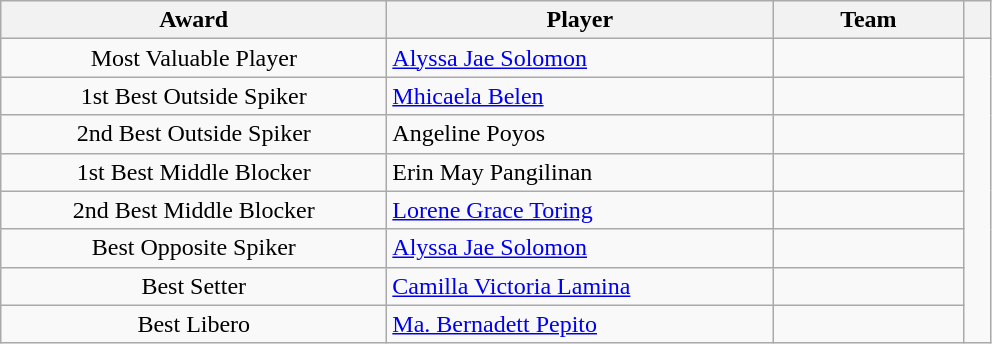<table class="wikitable">
<tr>
<th width=250>Award</th>
<th width=250>Player</th>
<th width=120>Team</th>
<th width=10></th>
</tr>
<tr>
<td style="text-align:center">Most Valuable Player</td>
<td><a href='#'>Alyssa Jae Solomon</a></td>
<td></td>
<td style="text-align:center" rowspan=8></td>
</tr>
<tr>
<td style="text-align:center">1st Best Outside Spiker</td>
<td><a href='#'>Mhicaela Belen</a></td>
<td></td>
</tr>
<tr>
<td style="text-align:center">2nd Best Outside Spiker</td>
<td>Angeline Poyos</td>
<td></td>
</tr>
<tr>
<td style="text-align:center">1st Best Middle Blocker</td>
<td>Erin May Pangilinan</td>
<td></td>
</tr>
<tr>
<td style="text-align:center">2nd Best Middle Blocker</td>
<td><a href='#'>Lorene Grace Toring</a></td>
<td></td>
</tr>
<tr>
<td style="text-align:center">Best Opposite Spiker</td>
<td><a href='#'>Alyssa Jae Solomon</a></td>
<td></td>
</tr>
<tr>
<td style="text-align:center">Best Setter</td>
<td><a href='#'>Camilla Victoria Lamina</a></td>
<td></td>
</tr>
<tr>
<td style="text-align:center">Best Libero</td>
<td><a href='#'>Ma. Bernadett Pepito</a></td>
<td></td>
</tr>
</table>
